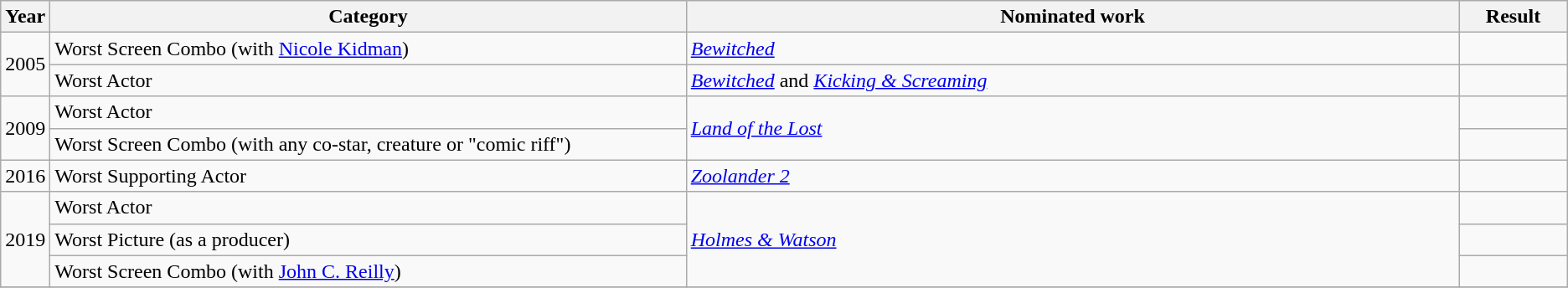<table class=wikitable>
<tr>
<th scope="col" style="width:1em;">Year</th>
<th scope="col" style="width:32em;">Category</th>
<th scope="col" style="width:39em;">Nominated work</th>
<th scope="col" style="width:5em;">Result</th>
</tr>
<tr>
<td rowspan="2">2005</td>
<td>Worst Screen Combo <span>(with <a href='#'>Nicole Kidman</a>)</span></td>
<td><em><a href='#'>Bewitched</a></em></td>
<td></td>
</tr>
<tr>
<td>Worst Actor</td>
<td><em><a href='#'>Bewitched</a></em> and <em><a href='#'>Kicking & Screaming</a></em></td>
<td></td>
</tr>
<tr>
<td rowspan="2">2009</td>
<td>Worst Actor</td>
<td rowspan="2"><em><a href='#'>Land of the Lost</a></em></td>
<td></td>
</tr>
<tr>
<td>Worst Screen Combo <span>(with any co-star, creature or "comic riff")</span></td>
<td></td>
</tr>
<tr>
<td>2016</td>
<td>Worst Supporting Actor</td>
<td><em><a href='#'>Zoolander 2</a></em></td>
<td></td>
</tr>
<tr>
<td rowspan="3">2019</td>
<td>Worst Actor</td>
<td rowspan="3"><em><a href='#'>Holmes & Watson</a></em></td>
<td></td>
</tr>
<tr>
<td>Worst Picture <span>(as a producer)</span></td>
<td></td>
</tr>
<tr>
<td>Worst Screen Combo <span>(with <a href='#'>John C. Reilly</a>)</span></td>
<td></td>
</tr>
<tr>
</tr>
</table>
